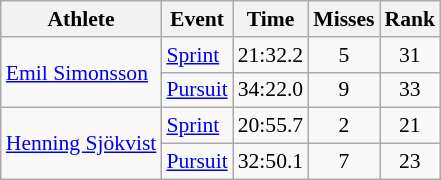<table class="wikitable" style="font-size:90%">
<tr>
<th>Athlete</th>
<th>Event</th>
<th>Time</th>
<th>Misses</th>
<th>Rank</th>
</tr>
<tr align=center>
<td align=left rowspan=2><a href='#'>Emil Simonsson</a></td>
<td align=left><a href='#'>Sprint</a></td>
<td>21:32.2</td>
<td>5</td>
<td>31</td>
</tr>
<tr align=center>
<td align=left><a href='#'>Pursuit</a></td>
<td>34:22.0</td>
<td>9</td>
<td>33</td>
</tr>
<tr align=center>
<td align=left rowspan=2><a href='#'>Henning Sjökvist</a></td>
<td align=left><a href='#'>Sprint</a></td>
<td>20:55.7</td>
<td>2</td>
<td>21</td>
</tr>
<tr align=center>
<td align=left><a href='#'>Pursuit</a></td>
<td>32:50.1</td>
<td>7</td>
<td>23</td>
</tr>
</table>
